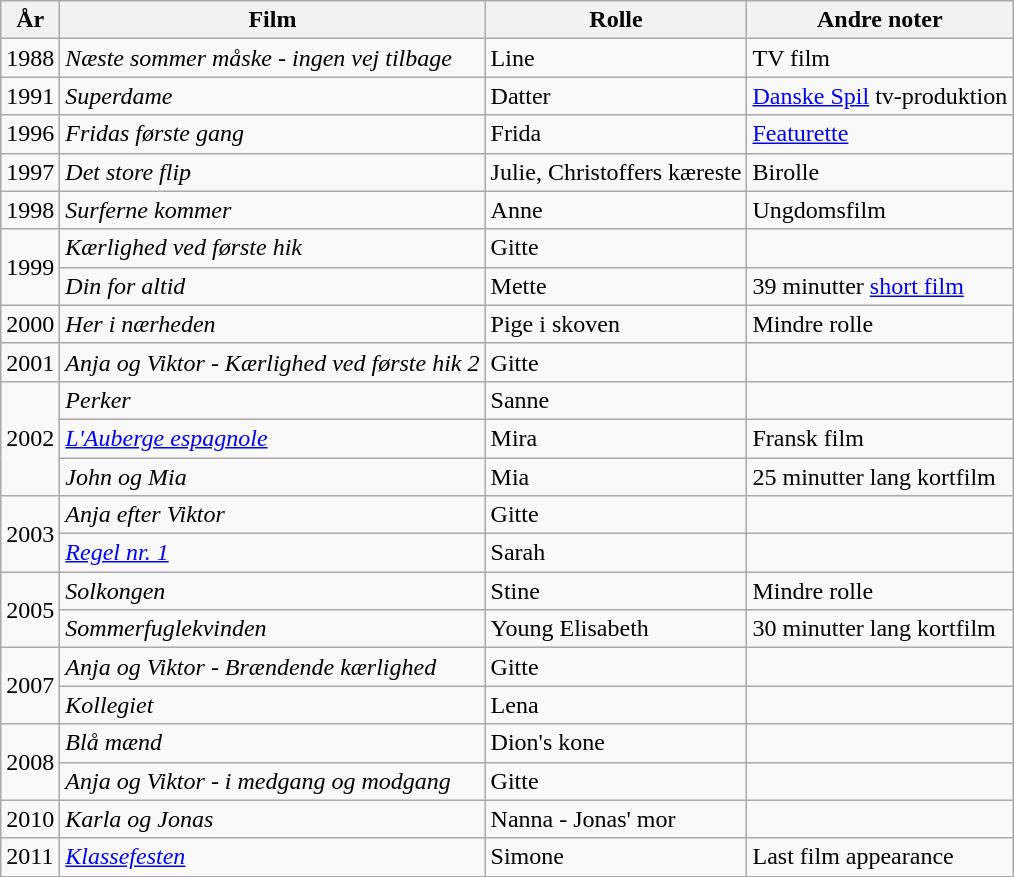<table class="wikitable">
<tr ">
<th>År</th>
<th>Film</th>
<th>Rolle</th>
<th>Andre noter</th>
</tr>
<tr>
<td>1988</td>
<td><em>Næste sommer måske - ingen vej tilbage</em></td>
<td>Line</td>
<td>TV film</td>
</tr>
<tr>
<td>1991</td>
<td><em>Superdame</em></td>
<td>Datter</td>
<td><a href='#'>Danske Spil</a> tv-produktion</td>
</tr>
<tr>
<td>1996</td>
<td><em>Fridas første gang</em></td>
<td>Frida</td>
<td><a href='#'>Featurette</a></td>
</tr>
<tr>
<td>1997</td>
<td><em>Det store flip</em></td>
<td>Julie, Christoffers kæreste</td>
<td>Birolle</td>
</tr>
<tr>
<td>1998</td>
<td><em>Surferne kommer</em></td>
<td>Anne</td>
<td>Ungdomsfilm</td>
</tr>
<tr>
<td rowspan="2">1999</td>
<td><em>Kærlighed ved første hik</em></td>
<td>Gitte</td>
<td></td>
</tr>
<tr>
<td><em>Din for altid</em></td>
<td>Mette</td>
<td>39 minutter <a href='#'>short film</a></td>
</tr>
<tr>
<td>2000</td>
<td><em>Her i nærheden</em></td>
<td>Pige i skoven</td>
<td>Mindre rolle</td>
</tr>
<tr>
<td>2001</td>
<td><em>Anja og Viktor - Kærlighed ved første hik 2</em></td>
<td>Gitte</td>
<td></td>
</tr>
<tr>
<td rowspan="3">2002</td>
<td><em>Perker</em></td>
<td>Sanne</td>
<td></td>
</tr>
<tr>
<td><em><a href='#'>L'Auberge espagnole</a></em></td>
<td>Mira</td>
<td>Fransk film</td>
</tr>
<tr>
<td><em>John og Mia</em></td>
<td>Mia</td>
<td>25 minutter lang kortfilm</td>
</tr>
<tr>
<td rowspan="2">2003</td>
<td><em>Anja efter Viktor</em></td>
<td>Gitte</td>
<td></td>
</tr>
<tr>
<td><em><a href='#'>Regel nr. 1</a></em></td>
<td>Sarah</td>
<td></td>
</tr>
<tr>
<td rowspan="2">2005</td>
<td><em>Solkongen</em></td>
<td>Stine</td>
<td>Mindre rolle</td>
</tr>
<tr>
<td><em>Sommerfuglekvinden</em></td>
<td>Young Elisabeth</td>
<td>30 minutter lang kortfilm</td>
</tr>
<tr>
<td rowspan="2">2007</td>
<td><em>Anja og Viktor - Brændende kærlighed</em></td>
<td>Gitte</td>
<td></td>
</tr>
<tr>
<td><em>Kollegiet</em></td>
<td>Lena</td>
<td></td>
</tr>
<tr>
<td rowspan="2">2008</td>
<td><em>Blå mænd</em></td>
<td>Dion's kone</td>
<td></td>
</tr>
<tr>
<td><em>Anja og Viktor - i medgang og modgang</em></td>
<td>Gitte</td>
<td></td>
</tr>
<tr>
<td>2010</td>
<td><em>Karla og Jonas</em></td>
<td>Nanna - Jonas' mor</td>
<td></td>
</tr>
<tr>
<td>2011</td>
<td><em><a href='#'>Klassefesten</a></em></td>
<td>Simone</td>
<td>Last film appearance</td>
</tr>
</table>
